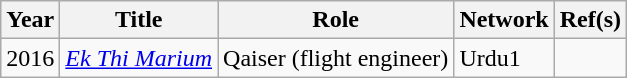<table class="wikitable">
<tr>
<th>Year</th>
<th>Title</th>
<th>Role</th>
<th>Network</th>
<th>Ref(s)</th>
</tr>
<tr>
<td>2016</td>
<td><em><a href='#'>Ek Thi Marium</a></em></td>
<td>Qaiser (flight engineer)</td>
<td>Urdu1</td>
<td></td>
</tr>
</table>
